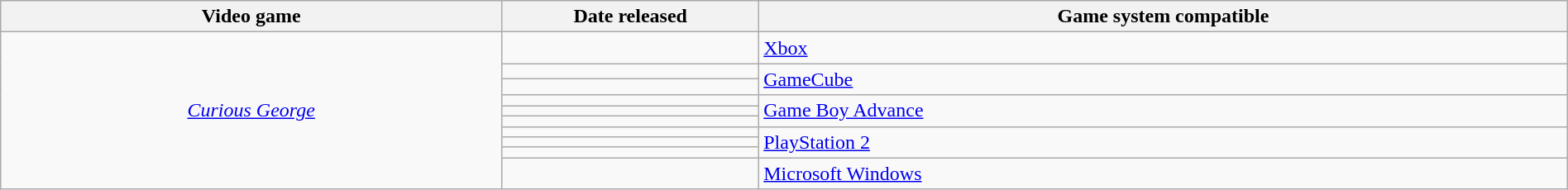<table class="wikitable" width="100%">
<tr>
<th>Video game</th>
<th width="200px">Date released</th>
<th>Game system compatible</th>
</tr>
<tr>
<td rowspan="13" align="center"><em><a href='#'>Curious George</a></em></td>
<td></td>
<td><a href='#'>Xbox</a></td>
</tr>
<tr>
<td></td>
<td rowspan="2"><a href='#'>GameCube</a></td>
</tr>
<tr>
<td></td>
</tr>
<tr>
<td></td>
<td rowspan="3"><a href='#'>Game Boy Advance</a></td>
</tr>
<tr>
<td></td>
</tr>
<tr>
<td></td>
</tr>
<tr>
<td></td>
<td rowspan="3"><a href='#'>PlayStation 2</a></td>
</tr>
<tr>
<td></td>
</tr>
<tr>
<td></td>
</tr>
<tr>
<td></td>
<td><a href='#'>Microsoft Windows</a></td>
</tr>
</table>
